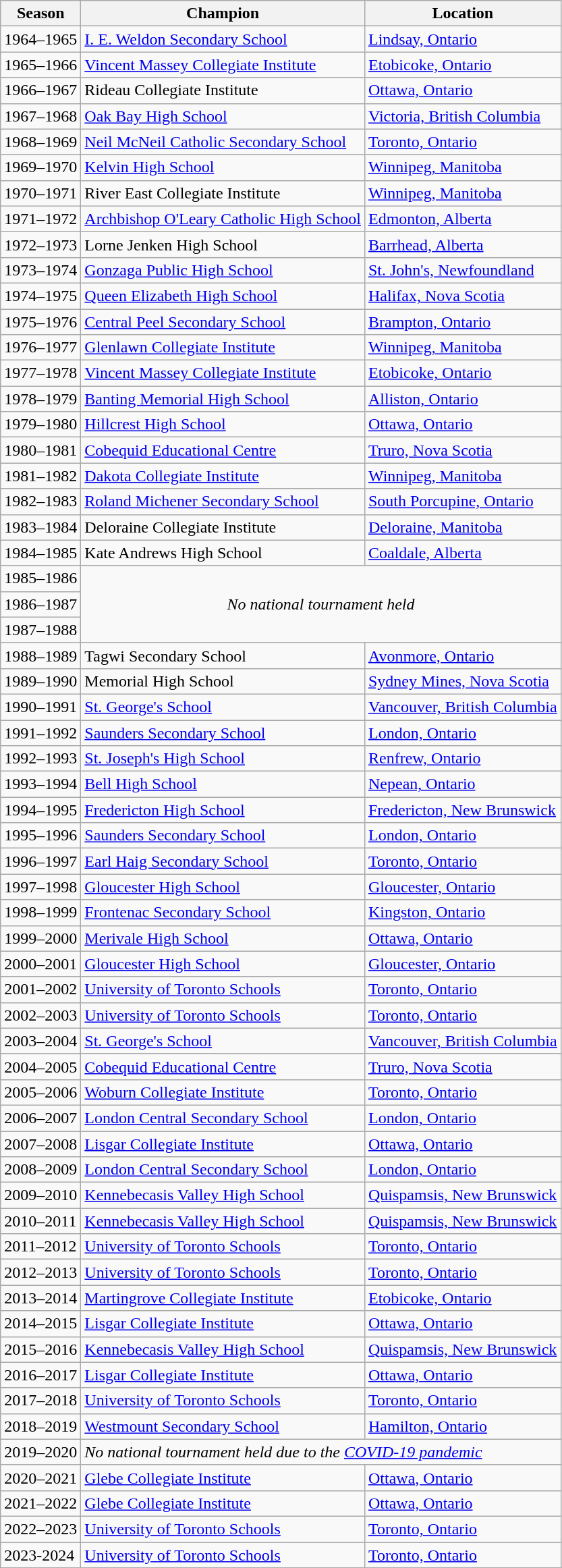<table class="wikitable">
<tr>
<th>Season</th>
<th>Champion</th>
<th>Location</th>
</tr>
<tr>
<td>1964–1965</td>
<td><a href='#'>I. E. Weldon Secondary School</a></td>
<td><a href='#'>Lindsay, Ontario</a></td>
</tr>
<tr>
<td>1965–1966</td>
<td><a href='#'>Vincent Massey Collegiate Institute</a></td>
<td><a href='#'>Etobicoke, Ontario</a></td>
</tr>
<tr>
<td>1966–1967</td>
<td>Rideau Collegiate Institute</td>
<td><a href='#'>Ottawa, Ontario</a></td>
</tr>
<tr>
<td>1967–1968</td>
<td><a href='#'>Oak Bay High School</a></td>
<td><a href='#'>Victoria, British Columbia</a></td>
</tr>
<tr>
<td>1968–1969</td>
<td><a href='#'>Neil McNeil Catholic Secondary School</a></td>
<td><a href='#'>Toronto, Ontario</a></td>
</tr>
<tr>
<td>1969–1970</td>
<td><a href='#'>Kelvin High School</a></td>
<td><a href='#'>Winnipeg, Manitoba</a></td>
</tr>
<tr>
<td>1970–1971</td>
<td>River East Collegiate Institute</td>
<td><a href='#'>Winnipeg, Manitoba</a></td>
</tr>
<tr>
<td>1971–1972</td>
<td><a href='#'>Archbishop O'Leary Catholic High School</a></td>
<td><a href='#'>Edmonton, Alberta</a></td>
</tr>
<tr>
<td>1972–1973</td>
<td>Lorne Jenken High School</td>
<td><a href='#'>Barrhead, Alberta</a></td>
</tr>
<tr>
<td>1973–1974</td>
<td><a href='#'>Gonzaga Public High School</a></td>
<td><a href='#'>St. John's, Newfoundland</a></td>
</tr>
<tr>
<td>1974–1975</td>
<td><a href='#'>Queen Elizabeth High School</a></td>
<td><a href='#'>Halifax, Nova Scotia</a></td>
</tr>
<tr>
<td>1975–1976</td>
<td><a href='#'>Central Peel Secondary School</a></td>
<td><a href='#'>Brampton, Ontario</a></td>
</tr>
<tr>
<td>1976–1977</td>
<td><a href='#'>Glenlawn Collegiate Institute</a></td>
<td><a href='#'>Winnipeg, Manitoba</a></td>
</tr>
<tr>
<td>1977–1978</td>
<td><a href='#'>Vincent Massey Collegiate Institute</a></td>
<td><a href='#'>Etobicoke, Ontario</a></td>
</tr>
<tr>
<td>1978–1979</td>
<td><a href='#'>Banting Memorial High School</a></td>
<td><a href='#'>Alliston, Ontario</a></td>
</tr>
<tr>
<td>1979–1980</td>
<td><a href='#'>Hillcrest High School</a></td>
<td><a href='#'>Ottawa, Ontario</a></td>
</tr>
<tr>
<td>1980–1981</td>
<td><a href='#'>Cobequid Educational Centre</a></td>
<td><a href='#'>Truro, Nova Scotia</a></td>
</tr>
<tr>
<td>1981–1982</td>
<td><a href='#'>Dakota Collegiate Institute</a></td>
<td><a href='#'>Winnipeg, Manitoba</a></td>
</tr>
<tr>
<td>1982–1983</td>
<td><a href='#'>Roland Michener Secondary School</a></td>
<td><a href='#'>South Porcupine, Ontario</a></td>
</tr>
<tr>
<td>1983–1984</td>
<td>Deloraine Collegiate Institute</td>
<td><a href='#'>Deloraine, Manitoba</a></td>
</tr>
<tr>
<td>1984–1985</td>
<td>Kate Andrews High School</td>
<td><a href='#'>Coaldale, Alberta</a></td>
</tr>
<tr>
<td>1985–1986</td>
<td colspan="2" rowspan="3" align="center"><em>No national tournament held</em></td>
</tr>
<tr>
<td>1986–1987</td>
</tr>
<tr>
<td>1987–1988</td>
</tr>
<tr>
<td>1988–1989</td>
<td>Tagwi Secondary School</td>
<td><a href='#'>Avonmore, Ontario</a></td>
</tr>
<tr>
<td>1989–1990</td>
<td>Memorial High School</td>
<td><a href='#'>Sydney Mines, Nova Scotia</a></td>
</tr>
<tr>
<td>1990–1991</td>
<td><a href='#'>St. George's School</a></td>
<td><a href='#'>Vancouver, British Columbia</a></td>
</tr>
<tr>
<td>1991–1992</td>
<td><a href='#'>Saunders Secondary School</a></td>
<td><a href='#'>London, Ontario</a></td>
</tr>
<tr>
<td>1992–1993</td>
<td><a href='#'>St. Joseph's High School</a></td>
<td><a href='#'>Renfrew, Ontario</a></td>
</tr>
<tr>
<td>1993–1994</td>
<td><a href='#'>Bell High School</a></td>
<td><a href='#'>Nepean, Ontario</a></td>
</tr>
<tr>
<td>1994–1995</td>
<td><a href='#'>Fredericton High School</a></td>
<td><a href='#'>Fredericton, New Brunswick</a></td>
</tr>
<tr>
<td>1995–1996</td>
<td><a href='#'>Saunders Secondary School</a></td>
<td><a href='#'>London, Ontario</a></td>
</tr>
<tr>
<td>1996–1997</td>
<td><a href='#'>Earl Haig Secondary School</a></td>
<td><a href='#'>Toronto, Ontario</a></td>
</tr>
<tr>
<td>1997–1998</td>
<td><a href='#'>Gloucester High School</a></td>
<td><a href='#'>Gloucester, Ontario</a></td>
</tr>
<tr>
<td>1998–1999</td>
<td><a href='#'>Frontenac Secondary School</a></td>
<td><a href='#'>Kingston, Ontario</a></td>
</tr>
<tr>
<td>1999–2000</td>
<td><a href='#'>Merivale High School</a></td>
<td><a href='#'>Ottawa, Ontario</a></td>
</tr>
<tr>
<td>2000–2001</td>
<td><a href='#'>Gloucester High School</a></td>
<td><a href='#'>Gloucester, Ontario</a></td>
</tr>
<tr>
<td>2001–2002</td>
<td><a href='#'>University of Toronto Schools</a></td>
<td><a href='#'>Toronto, Ontario</a></td>
</tr>
<tr>
<td>2002–2003</td>
<td><a href='#'>University of Toronto Schools</a></td>
<td><a href='#'>Toronto, Ontario</a></td>
</tr>
<tr>
<td>2003–2004</td>
<td><a href='#'>St. George's School</a></td>
<td><a href='#'>Vancouver, British Columbia</a></td>
</tr>
<tr>
<td>2004–2005</td>
<td><a href='#'>Cobequid Educational Centre</a></td>
<td><a href='#'>Truro, Nova Scotia</a></td>
</tr>
<tr>
<td>2005–2006</td>
<td><a href='#'>Woburn Collegiate Institute</a></td>
<td><a href='#'>Toronto, Ontario</a></td>
</tr>
<tr>
<td>2006–2007</td>
<td><a href='#'>London Central Secondary School</a></td>
<td><a href='#'>London, Ontario</a></td>
</tr>
<tr>
<td>2007–2008</td>
<td><a href='#'>Lisgar Collegiate Institute</a></td>
<td><a href='#'>Ottawa, Ontario</a></td>
</tr>
<tr>
<td>2008–2009</td>
<td><a href='#'>London Central Secondary School</a></td>
<td><a href='#'>London, Ontario</a></td>
</tr>
<tr>
<td>2009–2010</td>
<td><a href='#'>Kennebecasis Valley High School</a></td>
<td><a href='#'>Quispamsis, New Brunswick</a></td>
</tr>
<tr>
<td>2010–2011</td>
<td><a href='#'>Kennebecasis Valley High School</a></td>
<td><a href='#'>Quispamsis, New Brunswick</a></td>
</tr>
<tr>
<td>2011–2012</td>
<td><a href='#'>University of Toronto Schools</a></td>
<td><a href='#'>Toronto, Ontario</a></td>
</tr>
<tr>
<td>2012–2013</td>
<td><a href='#'>University of Toronto Schools</a></td>
<td><a href='#'>Toronto, Ontario</a></td>
</tr>
<tr>
<td>2013–2014</td>
<td><a href='#'>Martingrove Collegiate Institute</a></td>
<td><a href='#'>Etobicoke, Ontario</a></td>
</tr>
<tr>
<td>2014–2015</td>
<td><a href='#'>Lisgar Collegiate Institute</a></td>
<td><a href='#'>Ottawa, Ontario</a></td>
</tr>
<tr>
<td>2015–2016</td>
<td><a href='#'>Kennebecasis Valley High School</a></td>
<td><a href='#'>Quispamsis, New Brunswick</a></td>
</tr>
<tr>
<td>2016–2017</td>
<td><a href='#'>Lisgar Collegiate Institute</a></td>
<td><a href='#'>Ottawa, Ontario</a></td>
</tr>
<tr>
<td>2017–2018</td>
<td><a href='#'>University of Toronto Schools</a></td>
<td><a href='#'>Toronto, Ontario</a></td>
</tr>
<tr>
<td>2018–2019</td>
<td><a href='#'>Westmount Secondary School</a></td>
<td><a href='#'>Hamilton, Ontario</a></td>
</tr>
<tr>
<td>2019–2020</td>
<td colspan="2"><em>No national tournament held due to the <a href='#'>COVID-19 pandemic</a></em></td>
</tr>
<tr>
<td>2020–2021</td>
<td><a href='#'>Glebe Collegiate Institute</a></td>
<td><a href='#'>Ottawa, Ontario</a></td>
</tr>
<tr>
<td>2021–2022</td>
<td><a href='#'>Glebe Collegiate Institute</a></td>
<td><a href='#'>Ottawa, Ontario</a></td>
</tr>
<tr>
<td>2022–2023</td>
<td><a href='#'>University of Toronto Schools</a></td>
<td><a href='#'>Toronto, Ontario</a></td>
</tr>
<tr>
<td>2023-2024</td>
<td><a href='#'>University of Toronto Schools</a></td>
<td><a href='#'>Toronto, Ontario</a></td>
</tr>
</table>
